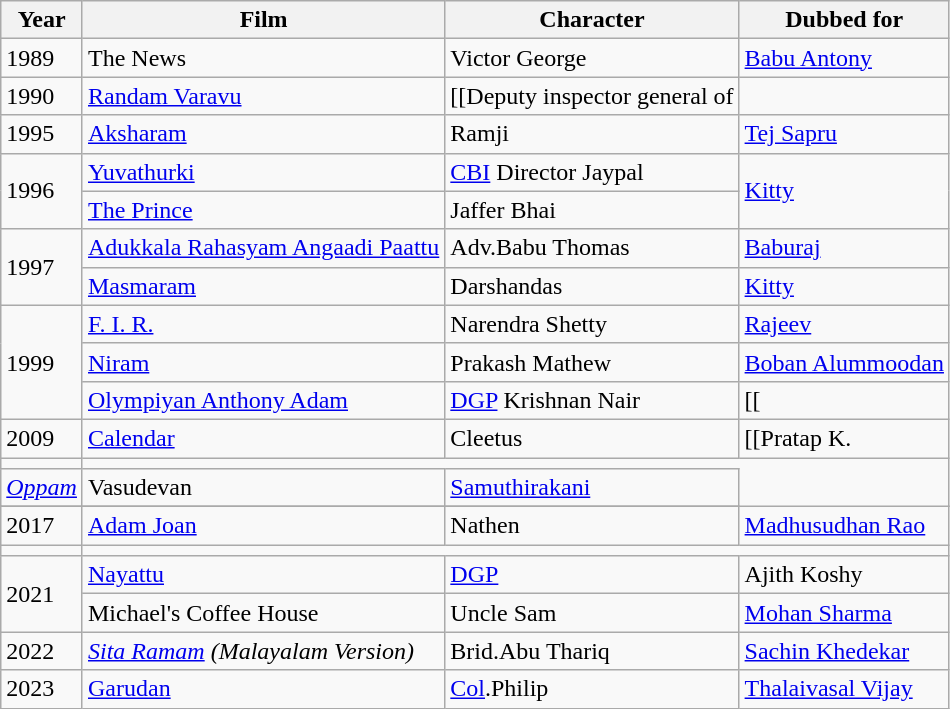<table class="wikitable">
<tr>
<th>Year</th>
<th>Film</th>
<th>Character</th>
<th>Dubbed for</th>
</tr>
<tr>
<td>1989</td>
<td>The News</td>
<td>Victor George</td>
<td><a href='#'>Babu Antony</a></td>
</tr>
<tr>
<td>1990</td>
<td><a href='#'>Randam Varavu</a></td>
<td>[[Deputy inspector general of</td>
</tr>
<tr>
<td>1995</td>
<td><a href='#'>Aksharam</a></td>
<td>Ramji</td>
<td><a href='#'>Tej Sapru</a></td>
</tr>
<tr>
<td rowspan="2">1996</td>
<td><a href='#'>Yuvathurki</a></td>
<td><a href='#'>CBI</a> Director Jaypal</td>
<td rowspan="2"><a href='#'>Kitty</a></td>
</tr>
<tr>
<td><a href='#'>The Prince</a></td>
<td>Jaffer Bhai</td>
</tr>
<tr>
<td rowspan="2">1997</td>
<td><a href='#'>Adukkala Rahasyam Angaadi Paattu</a></td>
<td>Adv.Babu Thomas</td>
<td><a href='#'>Baburaj</a></td>
</tr>
<tr>
<td><a href='#'>Masmaram</a></td>
<td>Darshandas</td>
<td><a href='#'>Kitty</a></td>
</tr>
<tr>
<td rowspan="3">1999</td>
<td><a href='#'>F. I. R.</a></td>
<td>Narendra Shetty</td>
<td><a href='#'>Rajeev</a></td>
</tr>
<tr>
<td><a href='#'>Niram</a></td>
<td>Prakash Mathew</td>
<td><a href='#'>Boban Alummoodan</a></td>
</tr>
<tr>
<td><a href='#'>Olympiyan Anthony Adam</a></td>
<td><a href='#'>DGP</a> Krishnan Nair</td>
<td>[[</td>
</tr>
<tr>
<td>2009</td>
<td><a href='#'>Calendar</a></td>
<td>Cleetus</td>
<td>[[Pratap K.</td>
</tr>
<tr>
<td></td>
</tr>
<tr>
<td><em><a href='#'>Oppam</a></em></td>
<td>Vasudevan</td>
<td><a href='#'>Samuthirakani</a></td>
</tr>
<tr>
</tr>
<tr>
<td>2017</td>
<td><a href='#'>Adam Joan</a></td>
<td>Nathen</td>
<td><a href='#'>Madhusudhan Rao</a></td>
</tr>
<tr>
<td></td>
</tr>
<tr>
<td rowspan="2">2021</td>
<td><a href='#'>Nayattu</a></td>
<td><a href='#'>DGP</a></td>
<td>Ajith Koshy</td>
</tr>
<tr>
<td>Michael's Coffee House</td>
<td>Uncle Sam</td>
<td><a href='#'>Mohan Sharma</a></td>
</tr>
<tr>
<td>2022</td>
<td><em><a href='#'>Sita Ramam</a> (Malayalam Version)</em></td>
<td>Brid.Abu Thariq</td>
<td><a href='#'>Sachin Khedekar</a></td>
</tr>
<tr>
<td>2023</td>
<td><a href='#'>Garudan</a></td>
<td><a href='#'>Col</a>.Philip</td>
<td><a href='#'>Thalaivasal Vijay</a></td>
</tr>
</table>
